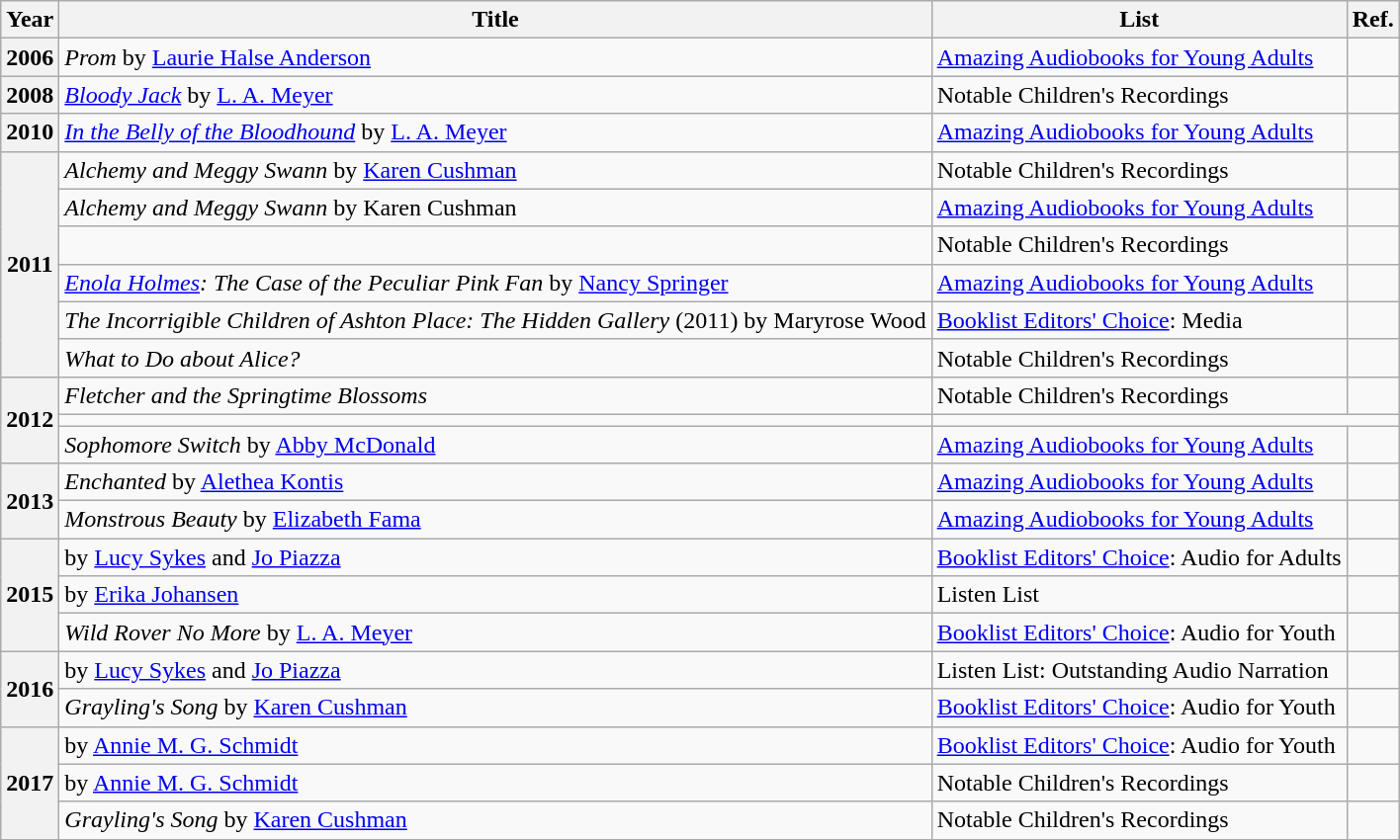<table class="wikitable sortable mw-collapsible">
<tr>
<th>Year</th>
<th>Title</th>
<th>List</th>
<th>Ref.</th>
</tr>
<tr>
<th>2006</th>
<td><em>Prom</em> by <a href='#'>Laurie Halse Anderson</a></td>
<td><a href='#'>Amazing Audiobooks for Young Adults</a></td>
<td></td>
</tr>
<tr>
<th>2008</th>
<td><em><a href='#'>Bloody Jack</a></em> by <a href='#'>L. A. Meyer</a></td>
<td>Notable Children's Recordings</td>
<td></td>
</tr>
<tr>
<th>2010</th>
<td><em><a href='#'>In the Belly of the Bloodhound</a></em> by <a href='#'>L. A. Meyer</a></td>
<td><a href='#'>Amazing Audiobooks for Young Adults</a></td>
<td></td>
</tr>
<tr>
<th rowspan="6">2011</th>
<td><em>Alchemy and Meggy Swann</em> by <a href='#'>Karen Cushman</a></td>
<td>Notable Children's Recordings</td>
<td></td>
</tr>
<tr>
<td><em>Alchemy and Meggy Swann</em> by Karen Cushman</td>
<td><a href='#'>Amazing Audiobooks for Young Adults</a></td>
<td></td>
</tr>
<tr>
<td><em></em></td>
<td>Notable Children's Recordings</td>
<td></td>
</tr>
<tr>
<td><em><a href='#'>Enola Holmes</a>: The Case of the Peculiar Pink Fan</em> by <a href='#'>Nancy Springer</a></td>
<td><a href='#'>Amazing Audiobooks for Young Adults</a></td>
<td></td>
</tr>
<tr>
<td><em>The Incorrigible Children of Ashton Place: The Hidden Gallery</em> (2011) by Maryrose Wood</td>
<td><a href='#'>Booklist Editors' Choice</a>: Media</td>
<td></td>
</tr>
<tr>
<td><em>What to Do about Alice?</em></td>
<td>Notable Children's Recordings</td>
<td></td>
</tr>
<tr>
<th rowspan="3">2012</th>
<td><em>Fletcher and the Springtime Blossoms</em></td>
<td>Notable Children's Recordings</td>
<td></td>
</tr>
<tr>
<td></td>
</tr>
<tr>
<td><em>Sophomore Switch</em> by <a href='#'>Abby McDonald</a></td>
<td><a href='#'>Amazing Audiobooks for Young Adults</a></td>
<td></td>
</tr>
<tr>
<th rowspan="2">2013</th>
<td><em>Enchanted</em> by <a href='#'>Alethea Kontis</a></td>
<td><a href='#'>Amazing Audiobooks for Young Adults</a></td>
<td></td>
</tr>
<tr>
<td><em>Monstrous Beauty</em> by <a href='#'>Elizabeth Fama</a></td>
<td><a href='#'>Amazing Audiobooks for Young Adults</a></td>
<td></td>
</tr>
<tr>
<th rowspan="3">2015</th>
<td><em></em> by <a href='#'>Lucy Sykes</a> and <a href='#'>Jo Piazza</a></td>
<td><a href='#'>Booklist Editors' Choice</a>: Audio for Adults</td>
<td></td>
</tr>
<tr>
<td><em></em> by <a href='#'>Erika Johansen</a></td>
<td>Listen List</td>
<td></td>
</tr>
<tr>
<td><em>Wild Rover No More</em> by <a href='#'>L. A. Meyer</a></td>
<td><a href='#'>Booklist Editors' Choice</a>: Audio for Youth</td>
<td></td>
</tr>
<tr>
<th rowspan="2">2016</th>
<td><em></em> by <a href='#'>Lucy Sykes</a> and <a href='#'>Jo Piazza</a></td>
<td>Listen List: Outstanding Audio Narration</td>
<td></td>
</tr>
<tr>
<td><em>Grayling's Song</em> by <a href='#'>Karen Cushman</a></td>
<td><a href='#'>Booklist Editors' Choice</a>: Audio for Youth</td>
<td></td>
</tr>
<tr>
<th rowspan="3">2017</th>
<td><em></em> by <a href='#'>Annie M. G. Schmidt</a></td>
<td><a href='#'>Booklist Editors' Choice</a>: Audio for Youth</td>
<td></td>
</tr>
<tr>
<td><em></em> by <a href='#'>Annie M. G. Schmidt</a></td>
<td>Notable Children's Recordings</td>
<td></td>
</tr>
<tr>
<td><em>Grayling's Song</em> by <a href='#'>Karen Cushman</a></td>
<td>Notable Children's Recordings</td>
<td></td>
</tr>
</table>
